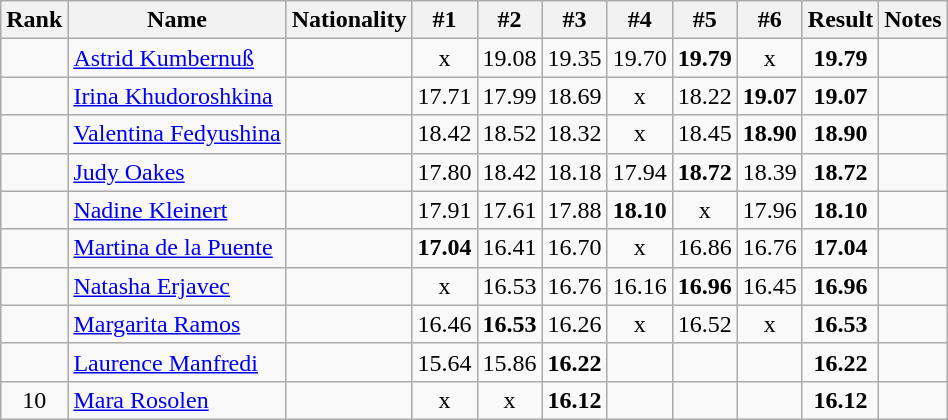<table class="wikitable sortable" style="text-align:center">
<tr>
<th>Rank</th>
<th>Name</th>
<th>Nationality</th>
<th>#1</th>
<th>#2</th>
<th>#3</th>
<th>#4</th>
<th>#5</th>
<th>#6</th>
<th>Result</th>
<th>Notes</th>
</tr>
<tr>
<td></td>
<td align="left"><a href='#'>Astrid Kumbernuß</a></td>
<td align=left></td>
<td>x</td>
<td>19.08</td>
<td>19.35</td>
<td>19.70</td>
<td><strong>19.79</strong></td>
<td>x</td>
<td><strong>19.79</strong></td>
<td></td>
</tr>
<tr>
<td></td>
<td align="left"><a href='#'>Irina Khudoroshkina</a></td>
<td align=left></td>
<td>17.71</td>
<td>17.99</td>
<td>18.69</td>
<td>x</td>
<td>18.22</td>
<td><strong>19.07</strong></td>
<td><strong>19.07</strong></td>
<td></td>
</tr>
<tr>
<td></td>
<td align="left"><a href='#'>Valentina Fedyushina</a></td>
<td align=left></td>
<td>18.42</td>
<td>18.52</td>
<td>18.32</td>
<td>x</td>
<td>18.45</td>
<td><strong>18.90</strong></td>
<td><strong>18.90</strong></td>
<td></td>
</tr>
<tr>
<td></td>
<td align="left"><a href='#'>Judy Oakes</a></td>
<td align=left></td>
<td>17.80</td>
<td>18.42</td>
<td>18.18</td>
<td>17.94</td>
<td><strong>18.72</strong></td>
<td>18.39</td>
<td><strong>18.72</strong></td>
<td></td>
</tr>
<tr>
<td></td>
<td align="left"><a href='#'>Nadine Kleinert</a></td>
<td align=left></td>
<td>17.91</td>
<td>17.61</td>
<td>17.88</td>
<td><strong>18.10</strong></td>
<td>x</td>
<td>17.96</td>
<td><strong>18.10</strong></td>
<td></td>
</tr>
<tr>
<td></td>
<td align="left"><a href='#'>Martina de la Puente</a></td>
<td align=left></td>
<td><strong>17.04</strong></td>
<td>16.41</td>
<td>16.70</td>
<td>x</td>
<td>16.86</td>
<td>16.76</td>
<td><strong>17.04</strong></td>
<td></td>
</tr>
<tr>
<td></td>
<td align="left"><a href='#'>Natasha Erjavec</a></td>
<td align=left></td>
<td>x</td>
<td>16.53</td>
<td>16.76</td>
<td>16.16</td>
<td><strong>16.96</strong></td>
<td>16.45</td>
<td><strong>16.96</strong></td>
<td></td>
</tr>
<tr>
<td></td>
<td align="left"><a href='#'>Margarita Ramos</a></td>
<td align=left></td>
<td>16.46</td>
<td><strong>16.53</strong></td>
<td>16.26</td>
<td>x</td>
<td>16.52</td>
<td>x</td>
<td><strong>16.53</strong></td>
<td></td>
</tr>
<tr>
<td></td>
<td align="left"><a href='#'>Laurence Manfredi</a></td>
<td align=left></td>
<td>15.64</td>
<td>15.86</td>
<td><strong>16.22</strong></td>
<td></td>
<td></td>
<td></td>
<td><strong>16.22</strong></td>
<td></td>
</tr>
<tr>
<td>10</td>
<td align="left"><a href='#'>Mara Rosolen</a></td>
<td align=left></td>
<td>x</td>
<td>x</td>
<td><strong>16.12</strong></td>
<td></td>
<td></td>
<td></td>
<td><strong>16.12</strong></td>
<td></td>
</tr>
</table>
